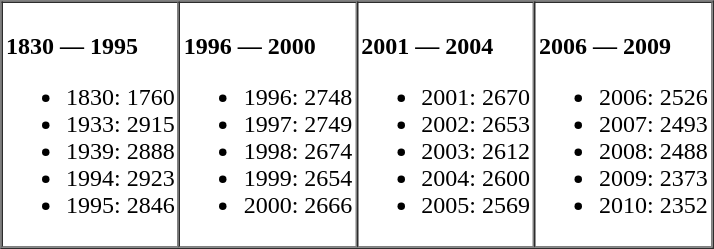<table border="1" cellpadding="2" cellspacing="0">
<tr>
<td valign="top" width="25%"><br><strong>1830 — 1995</strong><ul><li>1830: 1760</li><li>1933: 2915</li><li>1939: 2888</li><li>1994: 2923</li><li>1995: 2846</li></ul></td>
<td valign="top" width="25%"><br><strong>1996 — 2000</strong><ul><li>1996: 2748</li><li>1997: 2749</li><li>1998: 2674</li><li>1999: 2654</li><li>2000: 2666</li></ul></td>
<td valign="top" width="25%"><br><strong>2001 — 2004</strong><ul><li>2001: 2670</li><li>2002: 2653</li><li>2003: 2612</li><li>2004: 2600</li><li>2005: 2569</li></ul></td>
<td valign="top" width="25%"><br><strong>2006 — 2009</strong><ul><li>2006: 2526</li><li>2007: 2493</li><li>2008: 2488</li><li>2009: 2373</li><li>2010: 2352</li></ul></td>
</tr>
</table>
